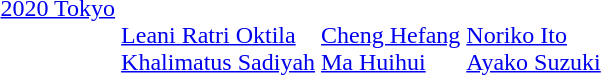<table>
<tr valign="top">
<td rowspan=2><a href='#'>2020 Tokyo</a><br></td>
<td><br><a href='#'>Leani Ratri Oktila</a><br><a href='#'>Khalimatus Sadiyah</a></td>
<td><br><a href='#'>Cheng Hefang</a><br><a href='#'>Ma Huihui</a></td>
<td><br><a href='#'>Noriko Ito</a><br><a href='#'>Ayako Suzuki</a></td>
</tr>
</table>
